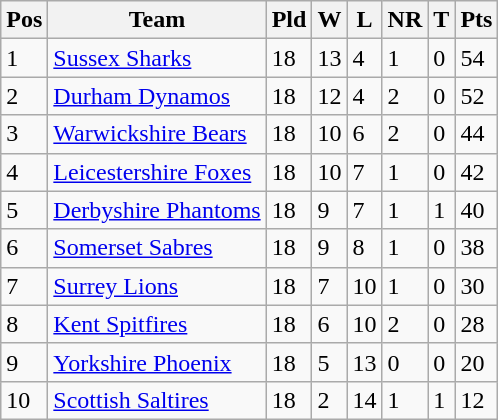<table class="wikitable">
<tr>
<th>Pos</th>
<th>Team</th>
<th>Pld</th>
<th>W</th>
<th>L</th>
<th>NR</th>
<th>T</th>
<th>Pts</th>
</tr>
<tr>
<td>1</td>
<td><a href='#'>Sussex Sharks</a></td>
<td>18</td>
<td>13</td>
<td>4</td>
<td>1</td>
<td>0</td>
<td>54</td>
</tr>
<tr>
<td>2</td>
<td><a href='#'>Durham Dynamos</a></td>
<td>18</td>
<td>12</td>
<td>4</td>
<td>2</td>
<td>0</td>
<td>52</td>
</tr>
<tr>
<td>3</td>
<td><a href='#'>Warwickshire Bears</a></td>
<td>18</td>
<td>10</td>
<td>6</td>
<td>2</td>
<td>0</td>
<td>44</td>
</tr>
<tr>
<td>4</td>
<td><a href='#'>Leicestershire Foxes</a></td>
<td>18</td>
<td>10</td>
<td>7</td>
<td>1</td>
<td>0</td>
<td>42</td>
</tr>
<tr>
<td>5</td>
<td><a href='#'>Derbyshire Phantoms</a></td>
<td>18</td>
<td>9</td>
<td>7</td>
<td>1</td>
<td>1</td>
<td>40</td>
</tr>
<tr>
<td>6</td>
<td><a href='#'>Somerset Sabres</a></td>
<td>18</td>
<td>9</td>
<td>8</td>
<td>1</td>
<td>0</td>
<td>38</td>
</tr>
<tr>
<td>7</td>
<td><a href='#'>Surrey Lions</a></td>
<td>18</td>
<td>7</td>
<td>10</td>
<td>1</td>
<td>0</td>
<td>30</td>
</tr>
<tr>
<td>8</td>
<td><a href='#'>Kent Spitfires</a></td>
<td>18</td>
<td>6</td>
<td>10</td>
<td>2</td>
<td>0</td>
<td>28</td>
</tr>
<tr>
<td>9</td>
<td><a href='#'>Yorkshire Phoenix</a></td>
<td>18</td>
<td>5</td>
<td>13</td>
<td>0</td>
<td>0</td>
<td>20</td>
</tr>
<tr>
<td>10</td>
<td><a href='#'>Scottish Saltires</a></td>
<td>18</td>
<td>2</td>
<td>14</td>
<td>1</td>
<td>1</td>
<td>12</td>
</tr>
</table>
